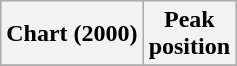<table class="wikitable sortable plainrowheaders" style="text-align:center">
<tr>
<th scope="col">Chart (2000)</th>
<th scope="col">Peak<br>position</th>
</tr>
<tr>
</tr>
</table>
